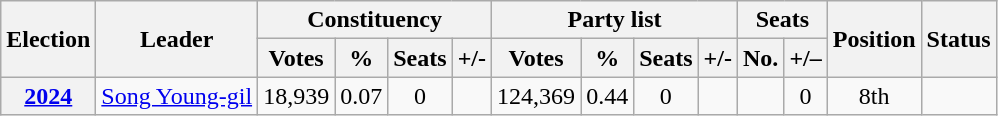<table class="wikitable" style="text-align:center">
<tr>
<th rowspan="2">Election</th>
<th rowspan="2">Leader</th>
<th colspan="4">Constituency</th>
<th colspan="4">Party list</th>
<th colspan="2">Seats</th>
<th rowspan="2">Position</th>
<th rowspan="2">Status</th>
</tr>
<tr>
<th>Votes</th>
<th>%</th>
<th>Seats</th>
<th>+/-</th>
<th>Votes</th>
<th>%</th>
<th>Seats</th>
<th>+/-</th>
<th>No.</th>
<th>+/–</th>
</tr>
<tr>
<th><a href='#'>2024</a></th>
<td><a href='#'>Song Young-gil</a></td>
<td>18,939</td>
<td>0.07</td>
<td> 0</td>
<td></td>
<td>124,369</td>
<td>0.44</td>
<td> 0</td>
<td></td>
<td></td>
<td> 0</td>
<td> 8th</td>
<td></td>
</tr>
</table>
